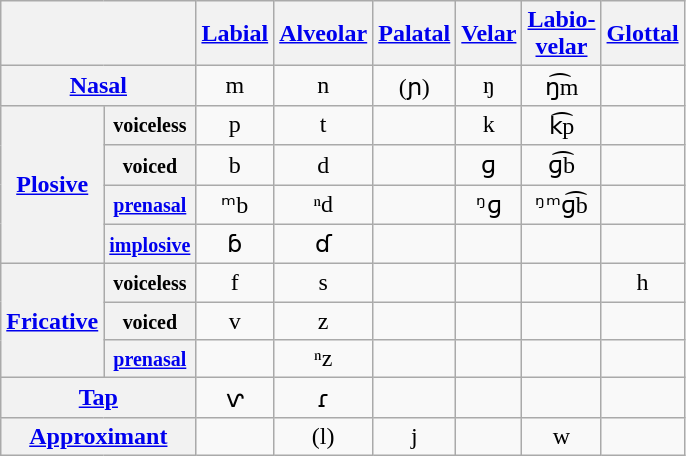<table class="wikitable" style=text-align:center>
<tr>
<th colspan="2"></th>
<th><a href='#'>Labial</a></th>
<th><a href='#'>Alveolar</a></th>
<th><a href='#'>Palatal</a></th>
<th><a href='#'>Velar</a></th>
<th><a href='#'>Labio-<br>velar</a></th>
<th><a href='#'>Glottal</a></th>
</tr>
<tr>
<th colspan="2"><a href='#'>Nasal</a></th>
<td>m</td>
<td>n</td>
<td>(ɲ)</td>
<td>ŋ</td>
<td>ŋ͡m</td>
<td></td>
</tr>
<tr>
<th rowspan="4"><a href='#'>Plosive</a></th>
<th><small>voiceless</small></th>
<td>p</td>
<td>t</td>
<td></td>
<td>k</td>
<td>k͡p</td>
<td></td>
</tr>
<tr>
<th><small>voiced</small></th>
<td>b</td>
<td>d</td>
<td></td>
<td>ɡ</td>
<td>ɡ͡b</td>
<td></td>
</tr>
<tr>
<th><small><a href='#'>prenasal</a></small></th>
<td>ᵐb</td>
<td>ⁿd</td>
<td></td>
<td>ᵑɡ</td>
<td>ᵑᵐɡ͡b</td>
<td></td>
</tr>
<tr>
<th><small><a href='#'>implosive</a></small></th>
<td>ɓ</td>
<td>ɗ</td>
<td></td>
<td></td>
<td></td>
<td></td>
</tr>
<tr>
<th rowspan="3"><a href='#'>Fricative</a></th>
<th><small>voiceless</small></th>
<td>f</td>
<td>s</td>
<td></td>
<td></td>
<td></td>
<td>h</td>
</tr>
<tr>
<th><small>voiced</small></th>
<td>v</td>
<td>z</td>
<td></td>
<td></td>
<td></td>
<td></td>
</tr>
<tr>
<th><small><a href='#'>prenasal</a></small></th>
<td></td>
<td>ⁿz</td>
<td></td>
<td></td>
<td></td>
<td></td>
</tr>
<tr>
<th colspan="2"><a href='#'>Tap</a></th>
<td>ⱱ</td>
<td>ɾ</td>
<td></td>
<td></td>
<td></td>
<td></td>
</tr>
<tr>
<th colspan="2"><a href='#'>Approximant</a></th>
<td></td>
<td>(l)</td>
<td>j</td>
<td></td>
<td>w</td>
<td></td>
</tr>
</table>
